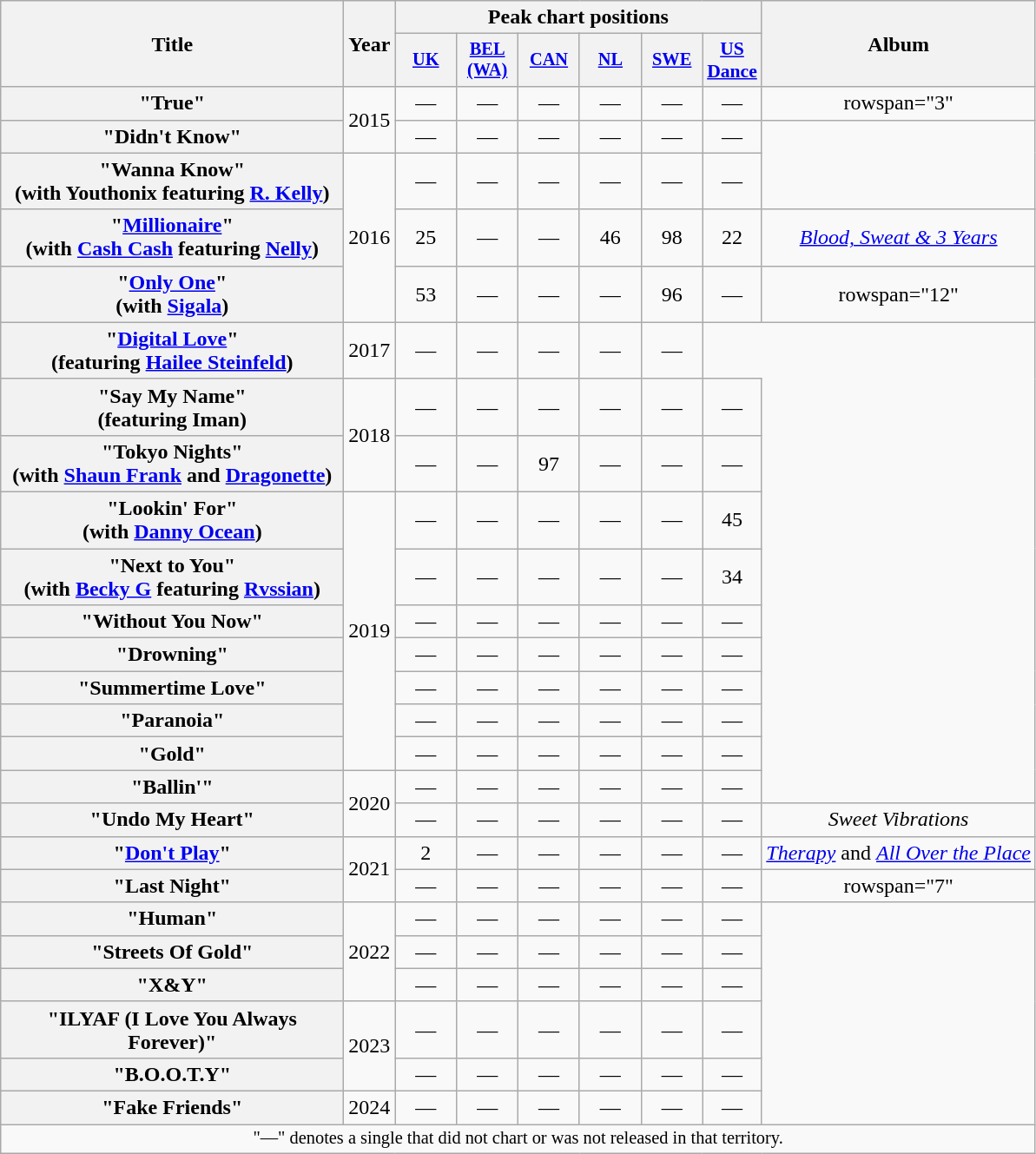<table class="wikitable plainrowheaders" style="text-align:center;">
<tr bhh>
<th scope="col" rowspan="2" style="width:16em;">Title</th>
<th scope="col" rowspan="2" style="width:1em;">Year</th>
<th scope="col" colspan="6">Peak chart positions</th>
<th scope="col" rowspan="2">Album</th>
</tr>
<tr>
<th scope="col" style="width:3em;font-size:85%;"><a href='#'>UK</a><br></th>
<th scope="col" style="width:3em;font-size:85%;"><a href='#'>BEL (WA)</a><br></th>
<th scope="col" style="width:3em;font-size:85%;"><a href='#'>CAN</a><br></th>
<th scope="col" style="width:3em;font-size:85%;"><a href='#'>NL</a><br></th>
<th scope="col" style="width:3em;font-size:85%;"><a href='#'>SWE</a><br></th>
<th scope="col" style="width:2.5em;font-size:90%;"><a href='#'>US<br>Dance</a><br></th>
</tr>
<tr>
<th scope="row">"True"</th>
<td rowspan="2">2015</td>
<td>—</td>
<td>—</td>
<td>—</td>
<td>—</td>
<td>—</td>
<td>—</td>
<td>rowspan="3" </td>
</tr>
<tr>
<th scope="row">"Didn't Know"<br></th>
<td>—</td>
<td>—</td>
<td>—</td>
<td>—</td>
<td>—</td>
<td>—</td>
</tr>
<tr>
<th scope="row">"Wanna Know"<br><span>(with Youthonix featuring <a href='#'>R. Kelly</a>)</span></th>
<td rowspan="3">2016</td>
<td>—</td>
<td>—</td>
<td>—</td>
<td>—</td>
<td>—</td>
<td>—</td>
</tr>
<tr>
<th scope="row">"<a href='#'>Millionaire</a>"<br><span>(with <a href='#'>Cash Cash</a> featuring <a href='#'>Nelly</a>)</span></th>
<td>25</td>
<td>—</td>
<td>—</td>
<td>46</td>
<td>98</td>
<td>22</td>
<td><em><a href='#'>Blood, Sweat & 3 Years</a></em></td>
</tr>
<tr>
<th scope="row">"<a href='#'>Only One</a>"<br><span>(with <a href='#'>Sigala</a>)</span></th>
<td>53</td>
<td>—</td>
<td>—</td>
<td>—</td>
<td>96</td>
<td>—</td>
<td>rowspan="12" </td>
</tr>
<tr>
<th scope="row">"<a href='#'>Digital Love</a>" <br><span>(featuring <a href='#'>Hailee Steinfeld</a>)</span></th>
<td>2017</td>
<td>—</td>
<td>—</td>
<td>—</td>
<td>—</td>
<td>—</td>
</tr>
<tr>
<th scope="row">"Say My Name" <br><span>(featuring Iman)</span></th>
<td rowspan="2">2018</td>
<td>—</td>
<td>—</td>
<td>—</td>
<td>—</td>
<td>—</td>
<td>—</td>
</tr>
<tr>
<th scope="row">"Tokyo Nights" <br><span>(with <a href='#'>Shaun Frank</a> and <a href='#'>Dragonette</a>)</span></th>
<td>—</td>
<td>—</td>
<td>97</td>
<td>—</td>
<td>—</td>
<td>—</td>
</tr>
<tr>
<th scope="row">"Lookin' For" <br><span>(with <a href='#'>Danny Ocean</a>)</span></th>
<td rowspan="7">2019</td>
<td>—</td>
<td>—</td>
<td>—</td>
<td>—</td>
<td>—</td>
<td>45</td>
</tr>
<tr>
<th scope="row">"Next to You" <br><span>(with <a href='#'>Becky G</a> featuring <a href='#'>Rvssian</a>)</span></th>
<td>—</td>
<td>—</td>
<td>—</td>
<td>—</td>
<td>—</td>
<td>34</td>
</tr>
<tr>
<th scope="row">"Without You Now" <br></th>
<td>—</td>
<td>—</td>
<td>—</td>
<td>—</td>
<td>—</td>
<td>—</td>
</tr>
<tr>
<th scope="row">"Drowning"<br></th>
<td>—</td>
<td>—</td>
<td>—</td>
<td>—</td>
<td>—</td>
<td>—</td>
</tr>
<tr>
<th scope="row">"Summertime Love"<br></th>
<td>—</td>
<td>—</td>
<td>—</td>
<td>—</td>
<td>—</td>
<td>—</td>
</tr>
<tr>
<th scope="row">"Paranoia"<br></th>
<td>—</td>
<td>—</td>
<td>—</td>
<td>—</td>
<td>—</td>
<td>—</td>
</tr>
<tr>
<th scope="row">"Gold"</th>
<td>—</td>
<td>—</td>
<td>—</td>
<td>—</td>
<td>—</td>
<td>—</td>
</tr>
<tr>
<th scope="row">"Ballin'" <br></th>
<td rowspan="2">2020</td>
<td>—</td>
<td>—</td>
<td>—</td>
<td>—</td>
<td>—</td>
<td>—</td>
</tr>
<tr>
<th scope="row">"Undo My Heart"<br></th>
<td>—</td>
<td>—</td>
<td>—</td>
<td>—</td>
<td>—</td>
<td>—</td>
<td><em>Sweet Vibrations</em></td>
</tr>
<tr>
<th scope="row">"<a href='#'>Don't Play</a>"<br></th>
<td rowspan="2">2021</td>
<td>2</td>
<td>—</td>
<td>—</td>
<td>—</td>
<td>—</td>
<td>—</td>
<td><em><a href='#'>Therapy</a></em> and <em><a href='#'>All Over the Place</a></em></td>
</tr>
<tr>
<th scope="row">"Last Night"<br></th>
<td>—</td>
<td>—</td>
<td>—</td>
<td>—</td>
<td>—</td>
<td>—</td>
<td>rowspan="7" </td>
</tr>
<tr>
<th scope="row">"Human"</th>
<td rowspan="3">2022</td>
<td>—</td>
<td>—</td>
<td>—</td>
<td>—</td>
<td>—</td>
<td>—</td>
</tr>
<tr>
<th scope="row">"Streets Of Gold" <br></th>
<td>—</td>
<td>—</td>
<td>—</td>
<td>—</td>
<td>—</td>
<td>—</td>
</tr>
<tr>
<th scope="row">"X&Y" <br></th>
<td>—</td>
<td>—</td>
<td>—</td>
<td>—</td>
<td>—</td>
<td>—</td>
</tr>
<tr>
<th scope="row">"ILYAF (I Love You Always Forever)" <br></th>
<td rowspan="2">2023</td>
<td>—</td>
<td>—</td>
<td>—</td>
<td>—</td>
<td>—</td>
<td>—</td>
</tr>
<tr>
<th scope="row">"B.O.O.T.Y" <br></th>
<td>—</td>
<td>—</td>
<td>—</td>
<td>—</td>
<td>—</td>
<td>—</td>
</tr>
<tr>
<th scope="row">"Fake Friends"<br></th>
<td>2024</td>
<td>—</td>
<td>—</td>
<td>—</td>
<td>—</td>
<td>—</td>
<td>—</td>
</tr>
<tr>
<td colspan="9" style="font-size:85%;">"—" denotes a single that did not chart or was not released in that territory.</td>
</tr>
</table>
